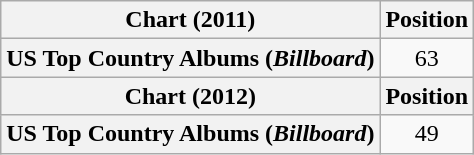<table class="wikitable plainrowheaders" style="text-align:center">
<tr>
<th scope="col">Chart (2011)</th>
<th scope="col">Position</th>
</tr>
<tr>
<th scope="row">US Top Country Albums (<em>Billboard</em>)</th>
<td>63</td>
</tr>
<tr>
<th scope="col">Chart (2012)</th>
<th scope="col">Position</th>
</tr>
<tr>
<th scope="row">US Top Country Albums (<em>Billboard</em>)</th>
<td>49</td>
</tr>
</table>
